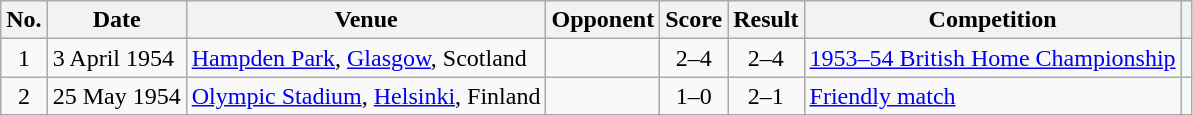<table class="wikitable sortable">
<tr>
<th scope="col">No.</th>
<th scope="col">Date</th>
<th scope="col">Venue</th>
<th scope="col">Opponent</th>
<th scope="col">Score</th>
<th scope="col">Result</th>
<th scope="col">Competition</th>
<th scope="col" class="unsortable"></th>
</tr>
<tr>
<td align="center">1</td>
<td>3 April 1954</td>
<td><a href='#'>Hampden Park</a>, <a href='#'>Glasgow</a>, Scotland</td>
<td></td>
<td align="center">2–4</td>
<td align="center">2–4</td>
<td><a href='#'>1953–54 British Home Championship</a></td>
<td></td>
</tr>
<tr>
<td align="center">2</td>
<td>25 May 1954</td>
<td><a href='#'>Olympic Stadium</a>, <a href='#'>Helsinki</a>, Finland</td>
<td></td>
<td align="center">1–0</td>
<td align="center">2–1</td>
<td><a href='#'>Friendly match</a></td>
<td></td>
</tr>
</table>
